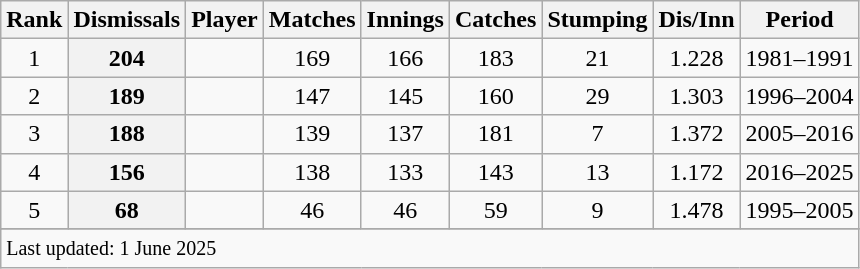<table class="wikitable plainrowheaders sortable">
<tr>
<th scope=col>Rank</th>
<th scope=col>Dismissals</th>
<th scope=col>Player</th>
<th scope=col>Matches</th>
<th scope=col>Innings</th>
<th scope=col>Catches</th>
<th scope=col>Stumping</th>
<th scope=col>Dis/Inn</th>
<th scope=col>Period</th>
</tr>
<tr>
<td align=center>1</td>
<th scope=row style=text-align:center;>204</th>
<td></td>
<td align=center>169</td>
<td align=center>166</td>
<td align=center>183</td>
<td align=center>21</td>
<td align=center>1.228</td>
<td>1981–1991</td>
</tr>
<tr>
<td align=center>2</td>
<th scope=row style=text-align:center;>189</th>
<td></td>
<td align=center>147</td>
<td align=center>145</td>
<td align=center>160</td>
<td align=center>29</td>
<td align=center>1.303</td>
<td>1996–2004</td>
</tr>
<tr>
<td align=center>3</td>
<th scope=row style=text-align:center;>188</th>
<td></td>
<td align=center>139</td>
<td align=center>137</td>
<td align=center>181</td>
<td align=center>7</td>
<td align=center>1.372</td>
<td>2005–2016</td>
</tr>
<tr>
<td align=center>4</td>
<th scope=row style=text-align:center;>156</th>
<td></td>
<td align=center>138</td>
<td align=center>133</td>
<td align=center>143</td>
<td align=center>13</td>
<td align=center>1.172</td>
<td>2016–2025</td>
</tr>
<tr>
<td align=center>5</td>
<th scope=row style=text-align:center;>68</th>
<td></td>
<td align=center>46</td>
<td align=center>46</td>
<td align=center>59</td>
<td align=center>9</td>
<td align=center>1.478</td>
<td>1995–2005</td>
</tr>
<tr>
</tr>
<tr class=sortbottom>
<td colspan=9><small>Last updated: 1 June 2025</small></td>
</tr>
</table>
